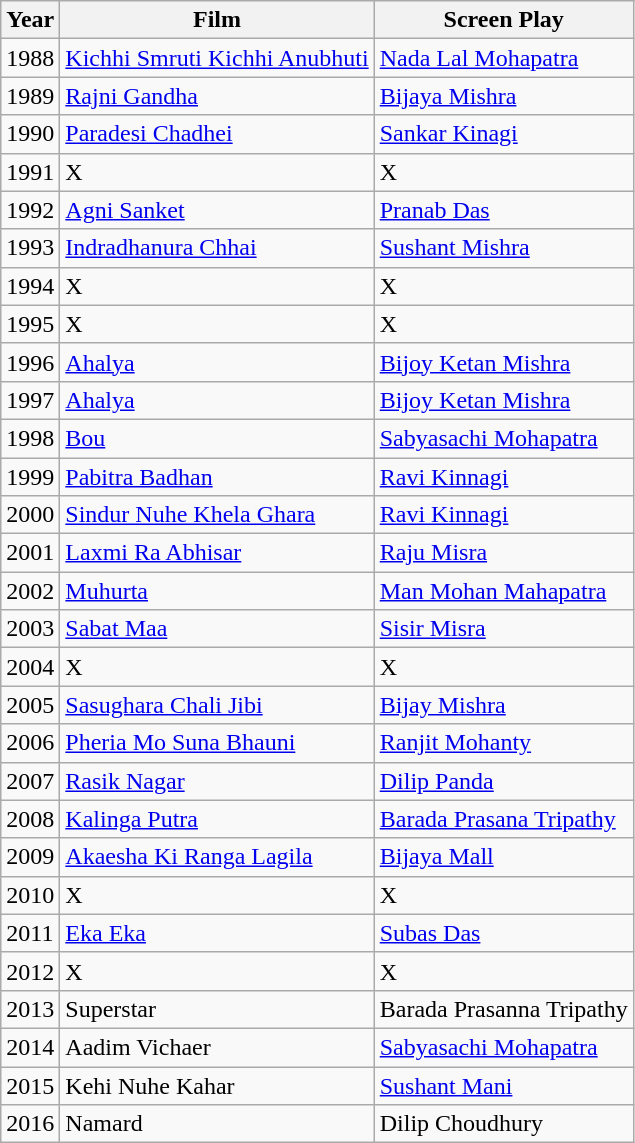<table class="wikitable sortable">
<tr>
<th>Year</th>
<th>Film</th>
<th>Screen Play</th>
</tr>
<tr>
<td>1988</td>
<td><a href='#'>Kichhi Smruti Kichhi Anubhuti</a></td>
<td><a href='#'>Nada Lal Mohapatra</a></td>
</tr>
<tr>
<td>1989</td>
<td><a href='#'>Rajni Gandha</a></td>
<td><a href='#'>Bijaya Mishra</a></td>
</tr>
<tr>
<td>1990</td>
<td><a href='#'>Paradesi Chadhei</a></td>
<td><a href='#'>Sankar Kinagi</a></td>
</tr>
<tr>
<td>1991</td>
<td>X</td>
<td>X</td>
</tr>
<tr>
<td>1992</td>
<td><a href='#'>Agni Sanket</a></td>
<td><a href='#'>Pranab Das</a></td>
</tr>
<tr>
<td>1993</td>
<td><a href='#'>Indradhanura Chhai</a></td>
<td><a href='#'>Sushant Mishra</a></td>
</tr>
<tr>
<td>1994</td>
<td>X</td>
<td>X</td>
</tr>
<tr>
<td>1995</td>
<td>X</td>
<td>X</td>
</tr>
<tr>
<td>1996</td>
<td><a href='#'>Ahalya</a></td>
<td><a href='#'>Bijoy Ketan Mishra</a></td>
</tr>
<tr>
<td>1997</td>
<td><a href='#'>Ahalya</a></td>
<td><a href='#'>Bijoy Ketan Mishra</a></td>
</tr>
<tr>
<td>1998</td>
<td><a href='#'>Bou</a></td>
<td><a href='#'>Sabyasachi Mohapatra</a></td>
</tr>
<tr>
<td>1999</td>
<td><a href='#'>Pabitra Badhan</a></td>
<td><a href='#'>Ravi Kinnagi</a></td>
</tr>
<tr>
<td>2000</td>
<td><a href='#'>Sindur Nuhe Khela Ghara</a></td>
<td><a href='#'>Ravi Kinnagi</a></td>
</tr>
<tr>
<td>2001</td>
<td><a href='#'>Laxmi Ra Abhisar</a></td>
<td><a href='#'>Raju Misra</a></td>
</tr>
<tr>
<td>2002</td>
<td><a href='#'>Muhurta</a></td>
<td><a href='#'>Man Mohan Mahapatra</a></td>
</tr>
<tr>
<td>2003</td>
<td><a href='#'>Sabat Maa</a></td>
<td><a href='#'>Sisir Misra</a></td>
</tr>
<tr>
<td>2004</td>
<td>X</td>
<td>X</td>
</tr>
<tr>
<td>2005</td>
<td><a href='#'>Sasughara Chali Jibi</a></td>
<td><a href='#'>Bijay Mishra</a></td>
</tr>
<tr>
<td>2006</td>
<td><a href='#'>Pheria Mo Suna Bhauni</a></td>
<td><a href='#'>Ranjit Mohanty</a></td>
</tr>
<tr>
<td>2007</td>
<td><a href='#'>Rasik Nagar</a></td>
<td><a href='#'>Dilip Panda</a></td>
</tr>
<tr>
<td>2008</td>
<td><a href='#'>Kalinga Putra</a></td>
<td><a href='#'>Barada Prasana Tripathy</a></td>
</tr>
<tr>
<td>2009</td>
<td><a href='#'>Akaesha Ki Ranga Lagila</a></td>
<td><a href='#'>Bijaya Mall</a></td>
</tr>
<tr>
<td>2010</td>
<td>X</td>
<td>X</td>
</tr>
<tr>
<td>2011</td>
<td><a href='#'>Eka Eka</a></td>
<td><a href='#'>Subas Das</a></td>
</tr>
<tr>
<td>2012</td>
<td>X</td>
<td>X</td>
</tr>
<tr>
<td>2013</td>
<td>Superstar</td>
<td>Barada Prasanna Tripathy</td>
</tr>
<tr>
<td>2014</td>
<td>Aadim Vichaer</td>
<td><a href='#'>Sabyasachi Mohapatra</a></td>
</tr>
<tr>
<td>2015</td>
<td>Kehi Nuhe Kahar</td>
<td><a href='#'>Sushant Mani</a></td>
</tr>
<tr>
<td>2016</td>
<td>Namard</td>
<td>Dilip Choudhury</td>
</tr>
</table>
